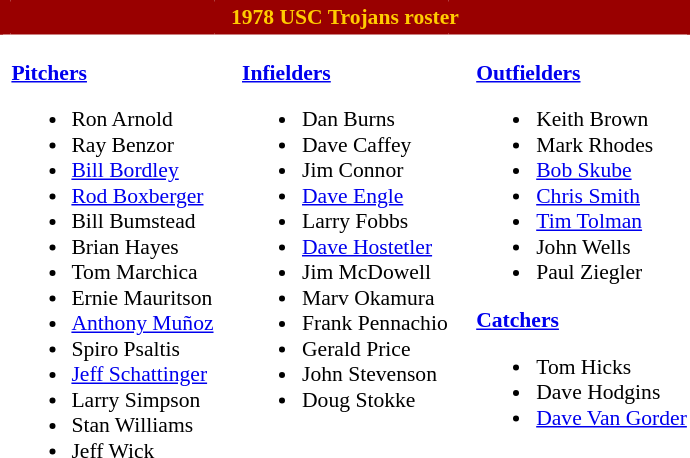<table class="toccolours" style="border-collapse:collapse; font-size:90%;">
<tr>
<th colspan="7" style="background:#990000;color:#FFCC00; border: 2px solid #990000;text-align:center;">1978 USC Trojans roster</th>
</tr>
<tr>
</tr>
<tr>
<td width="03"> </td>
<td valign="top"><br><strong><a href='#'>Pitchers</a></strong><ul><li>Ron Arnold</li><li>Ray Benzor</li><li><a href='#'>Bill Bordley</a></li><li><a href='#'>Rod Boxberger</a></li><li>Bill Bumstead</li><li>Brian Hayes</li><li>Tom Marchica</li><li>Ernie Mauritson</li><li><a href='#'>Anthony Muñoz</a></li><li>Spiro Psaltis</li><li><a href='#'>Jeff Schattinger</a></li><li>Larry Simpson</li><li>Stan Williams</li><li>Jeff Wick</li></ul></td>
<td width="15"> </td>
<td valign="top"><br><strong><a href='#'>Infielders</a></strong><ul><li>Dan Burns</li><li>Dave Caffey</li><li>Jim Connor</li><li><a href='#'>Dave Engle</a></li><li>Larry Fobbs</li><li><a href='#'>Dave Hostetler</a></li><li>Jim McDowell</li><li>Marv Okamura</li><li>Frank Pennachio</li><li>Gerald Price</li><li>John Stevenson</li><li>Doug Stokke</li></ul></td>
<td width="15"> </td>
<td valign="top"><br><strong><a href='#'>Outfielders</a></strong><ul><li>Keith Brown</li><li>Mark Rhodes</li><li><a href='#'>Bob Skube</a></li><li><a href='#'>Chris Smith</a></li><li><a href='#'>Tim Tolman</a></li><li>John Wells</li><li>Paul Ziegler</li></ul><strong><a href='#'>Catchers</a></strong><ul><li>Tom Hicks</li><li>Dave Hodgins</li><li><a href='#'>Dave Van Gorder</a></li></ul></td>
</tr>
</table>
